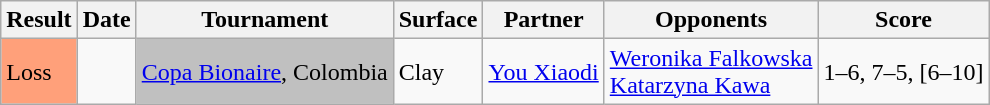<table class="sortable wikitable">
<tr>
<th>Result</th>
<th>Date</th>
<th>Tournament</th>
<th>Surface</th>
<th>Partner</th>
<th>Opponents</th>
<th class="unsortable">Score</th>
</tr>
<tr>
<td style="background:#ffa07a;">Loss</td>
<td><a href='#'></a></td>
<td style=background:silver><a href='#'>Copa Bionaire</a>, Colombia</td>
<td>Clay</td>
<td> <a href='#'>You Xiaodi</a></td>
<td> <a href='#'>Weronika Falkowska</a> <br>  <a href='#'>Katarzyna Kawa</a></td>
<td>1–6, 7–5, [6–10]</td>
</tr>
</table>
